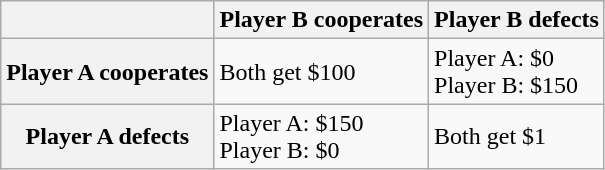<table class="wikitable">
<tr>
<th></th>
<th>Player B cooperates</th>
<th>Player B defects</th>
</tr>
<tr>
<th>Player A cooperates</th>
<td>Both get $100</td>
<td>Player A: $0 <br>Player B: $150</td>
</tr>
<tr>
<th>Player A defects</th>
<td>Player A: $150<br> Player B: $0</td>
<td>Both get $1</td>
</tr>
</table>
